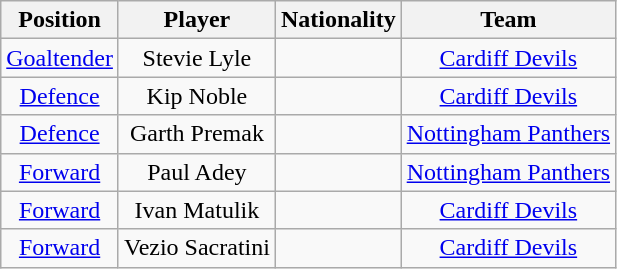<table class="wikitable">
<tr>
<th>Position</th>
<th>Player</th>
<th>Nationality</th>
<th>Team</th>
</tr>
<tr align="center">
<td><a href='#'>Goaltender</a></td>
<td>Stevie Lyle</td>
<td></td>
<td><a href='#'>Cardiff Devils</a></td>
</tr>
<tr align="center">
<td><a href='#'>Defence</a></td>
<td>Kip Noble</td>
<td></td>
<td><a href='#'>Cardiff Devils</a></td>
</tr>
<tr align="center">
<td><a href='#'>Defence</a></td>
<td>Garth Premak</td>
<td></td>
<td><a href='#'>Nottingham Panthers</a></td>
</tr>
<tr align="center">
<td><a href='#'>Forward</a></td>
<td>Paul Adey</td>
<td></td>
<td><a href='#'>Nottingham Panthers</a></td>
</tr>
<tr align="center">
<td><a href='#'>Forward</a></td>
<td>Ivan Matulik</td>
<td></td>
<td><a href='#'>Cardiff Devils</a></td>
</tr>
<tr align="center">
<td><a href='#'>Forward</a></td>
<td>Vezio Sacratini</td>
<td></td>
<td><a href='#'>Cardiff Devils</a></td>
</tr>
</table>
